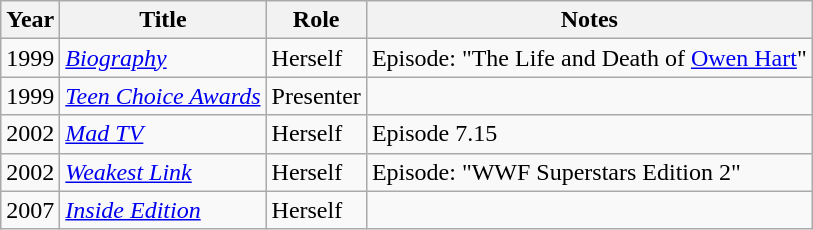<table class = "wikitable sortable">
<tr>
<th>Year</th>
<th>Title</th>
<th>Role</th>
<th>Notes</th>
</tr>
<tr>
<td>1999</td>
<td><em><a href='#'>Biography</a></em></td>
<td>Herself</td>
<td>Episode: "The Life and Death of <a href='#'>Owen Hart</a>"</td>
</tr>
<tr>
<td>1999</td>
<td><em><a href='#'>Teen Choice Awards</a></em></td>
<td>Presenter</td>
<td></td>
</tr>
<tr>
<td>2002</td>
<td><em><a href='#'>Mad TV</a></em></td>
<td>Herself</td>
<td>Episode 7.15</td>
</tr>
<tr>
<td>2002</td>
<td><em><a href='#'>Weakest Link</a></em></td>
<td>Herself</td>
<td>Episode: "WWF Superstars Edition 2"</td>
</tr>
<tr>
<td>2007</td>
<td><em><a href='#'>Inside Edition</a></em></td>
<td>Herself</td>
<td></td>
</tr>
</table>
